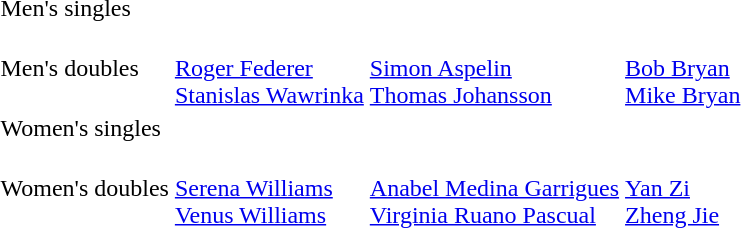<table>
<tr>
<td>Men's singles<br></td>
<td></td>
<td></td>
<td></td>
</tr>
<tr>
<td>Men's doubles<br></td>
<td> <br> <a href='#'>Roger Federer</a> <br> <a href='#'>Stanislas Wawrinka</a></td>
<td> <br> <a href='#'>Simon Aspelin</a> <br> <a href='#'>Thomas Johansson</a></td>
<td> <br> <a href='#'>Bob Bryan</a> <br> <a href='#'>Mike Bryan</a></td>
</tr>
<tr>
<td>Women's singles<br></td>
<td></td>
<td></td>
<td></td>
</tr>
<tr>
<td>Women's doubles<br></td>
<td> <br> <a href='#'>Serena Williams</a> <br> <a href='#'>Venus Williams</a></td>
<td> <br> <a href='#'>Anabel Medina Garrigues</a> <br> <a href='#'>Virginia Ruano Pascual</a></td>
<td> <br> <a href='#'>Yan Zi</a> <br> <a href='#'>Zheng Jie</a></td>
</tr>
</table>
